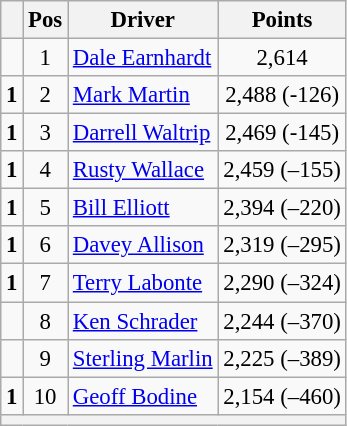<table class="wikitable" style="font-size: 95%;">
<tr>
<th></th>
<th>Pos</th>
<th>Driver</th>
<th>Points</th>
</tr>
<tr>
<td align="left"></td>
<td style="text-align:center;">1</td>
<td><a href='#'>Dale Earnhardt</a></td>
<td style="text-align:center;">2,614</td>
</tr>
<tr>
<td align="left">  <strong>1</strong></td>
<td style="text-align:center;">2</td>
<td><a href='#'>Mark Martin</a></td>
<td style="text-align:center;">2,488 (-126)</td>
</tr>
<tr>
<td align="left">  <strong>1</strong></td>
<td style="text-align:center;">3</td>
<td><a href='#'>Darrell Waltrip</a></td>
<td style="text-align:center;">2,469 (-145)</td>
</tr>
<tr>
<td align="left">  <strong>1</strong></td>
<td style="text-align:center;">4</td>
<td><a href='#'>Rusty Wallace</a></td>
<td style="text-align:center;">2,459 (–155)</td>
</tr>
<tr>
<td align="left">  <strong>1</strong></td>
<td style="text-align:center;">5</td>
<td><a href='#'>Bill Elliott</a></td>
<td style="text-align:center;">2,394 (–220)</td>
</tr>
<tr>
<td align="left">  <strong>1</strong></td>
<td style="text-align:center;">6</td>
<td><a href='#'>Davey Allison</a></td>
<td style="text-align:center;">2,319 (–295)</td>
</tr>
<tr>
<td align="left">  <strong>1</strong></td>
<td style="text-align:center;">7</td>
<td><a href='#'>Terry Labonte</a></td>
<td style="text-align:center;">2,290 (–324)</td>
</tr>
<tr>
<td align="left"></td>
<td style="text-align:center;">8</td>
<td><a href='#'>Ken Schrader</a></td>
<td style="text-align:center;">2,244 (–370)</td>
</tr>
<tr>
<td align="left"></td>
<td style="text-align:center;">9</td>
<td><a href='#'>Sterling Marlin</a></td>
<td style="text-align:center;">2,225 (–389)</td>
</tr>
<tr>
<td align="left">  <strong>1</strong></td>
<td style="text-align:center;">10</td>
<td><a href='#'>Geoff Bodine</a></td>
<td style="text-align:center;">2,154 (–460)</td>
</tr>
<tr class="sortbottom">
<th colspan="9"></th>
</tr>
</table>
